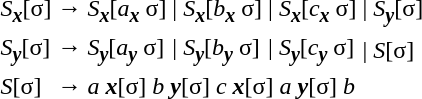<table>
<tr>
<td><em>S</em><sub><strong><em>x</em></strong></sub>[σ]</td>
<td>→   <em>S</em><sub><strong><em>x</em></strong></sub>[<em>a</em><sub><strong><em>x</em></strong></sub> σ]</td>
<td>| <em>S</em><sub><strong><em>x</em></strong></sub>[<em>b</em><sub><strong><em>x</em></strong></sub> σ]</td>
<td>| <em>S</em><sub><strong><em>x</em></strong></sub>[<em>c</em><sub><strong><em>x</em></strong></sub> σ]</td>
<td>| <em>S</em><sub><strong><em>y</em></strong></sub>[σ]</td>
</tr>
<tr>
<td><em>S</em><sub><strong><em>y</em></strong></sub>[σ]</td>
<td>→   <em>S</em><sub><strong><em>y</em></strong></sub>[<em>a</em><sub><strong><em>y</em></strong></sub> σ]</td>
<td>| <em>S</em><sub><strong><em>y</em></strong></sub>[<em>b</em><sub><strong><em>y</em></strong></sub> σ]</td>
<td>| <em>S</em><sub><strong><em>y</em></strong></sub>[<em>c</em><sub><strong><em>y</em></strong></sub> σ]</td>
<td>| <em>S</em>[σ]</td>
</tr>
<tr>
<td><em>S</em>[σ]</td>
<td colspan=4>→ <em>a</em> <strong><em>x</em></strong>[σ] <em>b</em> <strong><em>y</em></strong>[σ] <em>c</em> <strong><em>x</em></strong>[σ] <em>a</em> <strong><em>y</em></strong>[σ] <em>b</em></td>
</tr>
</table>
